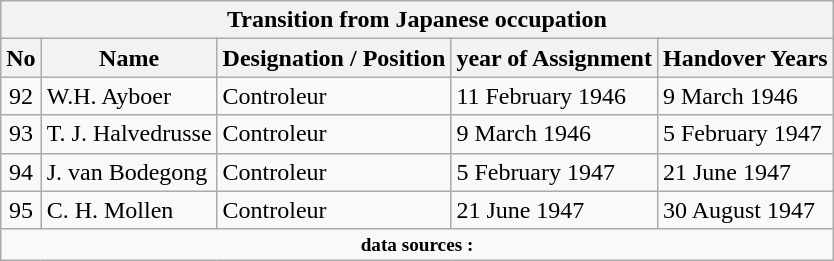<table class="wikitable">
<tr>
<th colspan="5">Transition from Japanese occupation</th>
</tr>
<tr>
<th>No</th>
<th>Name</th>
<th>Designation / Position</th>
<th>year of Assignment</th>
<th>Handover Years</th>
</tr>
<tr>
<td style="text-align:center;">92</td>
<td>W.H. Ayboer</td>
<td>Controleur</td>
<td>11 February 1946</td>
<td>9 March 1946</td>
</tr>
<tr>
<td style="text-align:center;">93</td>
<td>T. J. Halvedrusse</td>
<td>Controleur</td>
<td>9 March 1946</td>
<td>5 February 1947</td>
</tr>
<tr>
<td style="text-align:center;">94</td>
<td>J. van Bodegong</td>
<td>Controleur</td>
<td>5 February 1947</td>
<td>21 June 1947</td>
</tr>
<tr>
<td style="text-align:center;">95</td>
<td>C. H. Mollen</td>
<td>Controleur</td>
<td>21 June 1947</td>
<td>30 August 1947</td>
</tr>
<tr>
<td colspan="5" style="text-align:center;font-size:80%;"><strong>data sources :</strong> </td>
</tr>
</table>
